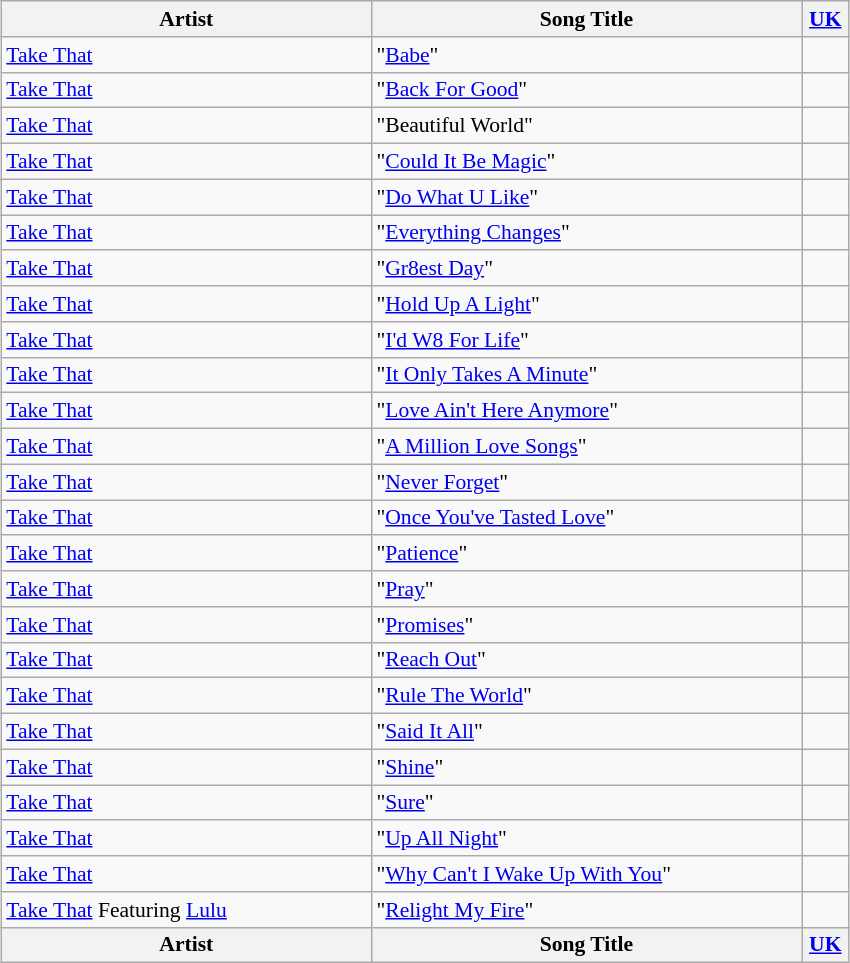<table class="wikitable sortable" style="font-size:90%; text-align:left; margin: 5px;">
<tr>
<th style="width:240px;">Artist</th>
<th style="width:280px;">Song Title</th>
<th width=25px><a href='#'>UK</a></th>
</tr>
<tr>
<td><a href='#'>Take That</a></td>
<td>"<a href='#'>Babe</a>"</td>
<td></td>
</tr>
<tr>
<td><a href='#'>Take That</a></td>
<td>"<a href='#'>Back For Good</a>"</td>
<td></td>
</tr>
<tr>
<td><a href='#'>Take That</a></td>
<td>"Beautiful World"</td>
<td></td>
</tr>
<tr>
<td><a href='#'>Take That</a></td>
<td>"<a href='#'>Could It Be Magic</a>"</td>
<td></td>
</tr>
<tr>
<td><a href='#'>Take That</a></td>
<td>"<a href='#'>Do What U Like</a>"</td>
<td></td>
</tr>
<tr>
<td><a href='#'>Take That</a></td>
<td>"<a href='#'>Everything Changes</a>"</td>
<td></td>
</tr>
<tr>
<td><a href='#'>Take That</a></td>
<td>"<a href='#'>Gr8est Day</a>"</td>
<td></td>
</tr>
<tr>
<td><a href='#'>Take That</a></td>
<td>"<a href='#'>Hold Up A Light</a>"</td>
<td></td>
</tr>
<tr>
<td><a href='#'>Take That</a></td>
<td>"<a href='#'>I'd W8 For Life</a>"</td>
<td></td>
</tr>
<tr>
<td><a href='#'>Take That</a></td>
<td>"<a href='#'>It Only Takes A Minute</a>"</td>
<td></td>
</tr>
<tr>
<td><a href='#'>Take That</a></td>
<td>"<a href='#'>Love Ain't Here Anymore</a>"</td>
<td></td>
</tr>
<tr>
<td><a href='#'>Take That</a></td>
<td>"<a href='#'>A Million Love Songs</a>"</td>
<td></td>
</tr>
<tr>
<td><a href='#'>Take That</a></td>
<td>"<a href='#'>Never Forget</a>"</td>
<td></td>
</tr>
<tr>
<td><a href='#'>Take That</a></td>
<td>"<a href='#'>Once You've Tasted Love</a>"</td>
<td></td>
</tr>
<tr>
<td><a href='#'>Take That</a></td>
<td>"<a href='#'>Patience</a>"</td>
<td></td>
</tr>
<tr>
<td><a href='#'>Take That</a></td>
<td>"<a href='#'>Pray</a>"</td>
<td></td>
</tr>
<tr>
<td><a href='#'>Take That</a></td>
<td>"<a href='#'>Promises</a>"</td>
<td></td>
</tr>
<tr>
<td><a href='#'>Take That</a></td>
<td>"<a href='#'>Reach Out</a>"</td>
<td></td>
</tr>
<tr>
<td><a href='#'>Take That</a></td>
<td>"<a href='#'>Rule The World</a>"</td>
<td></td>
</tr>
<tr>
<td><a href='#'>Take That</a></td>
<td>"<a href='#'>Said It All</a>"</td>
<td></td>
</tr>
<tr>
<td><a href='#'>Take That</a></td>
<td>"<a href='#'>Shine</a>"</td>
<td></td>
</tr>
<tr>
<td><a href='#'>Take That</a></td>
<td>"<a href='#'>Sure</a>"</td>
<td></td>
</tr>
<tr>
<td><a href='#'>Take That</a></td>
<td>"<a href='#'>Up All Night</a>"</td>
<td></td>
</tr>
<tr>
<td><a href='#'>Take That</a></td>
<td>"<a href='#'>Why Can't I Wake Up With You</a>"</td>
<td></td>
</tr>
<tr>
<td><a href='#'>Take That</a> Featuring <a href='#'>Lulu</a></td>
<td>"<a href='#'>Relight My Fire</a>"</td>
<td></td>
</tr>
<tr class="sortbottom">
<th>Artist</th>
<th>Song Title</th>
<th><a href='#'>UK</a></th>
</tr>
</table>
